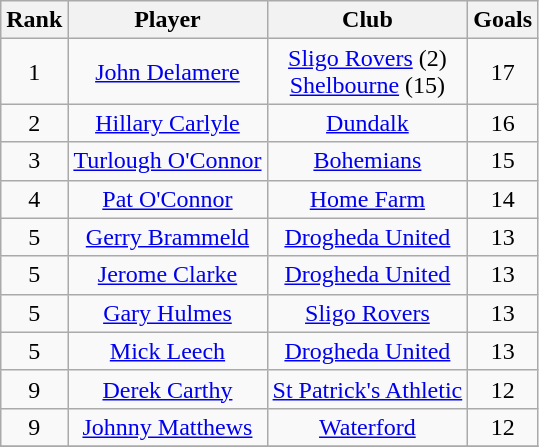<table class="wikitable" style="text-align:center">
<tr>
<th>Rank</th>
<th>Player</th>
<th>Club</th>
<th>Goals</th>
</tr>
<tr>
<td>1</td>
<td><a href='#'>John Delamere</a></td>
<td><a href='#'>Sligo Rovers</a> (2)<br><a href='#'>Shelbourne</a> (15)</td>
<td>17</td>
</tr>
<tr>
<td>2</td>
<td><a href='#'>Hillary Carlyle</a></td>
<td><a href='#'>Dundalk</a></td>
<td>16</td>
</tr>
<tr>
<td>3</td>
<td><a href='#'>Turlough O'Connor</a></td>
<td><a href='#'>Bohemians</a></td>
<td>15</td>
</tr>
<tr>
<td>4</td>
<td><a href='#'>Pat O'Connor</a></td>
<td><a href='#'>Home Farm</a></td>
<td>14</td>
</tr>
<tr>
<td>5</td>
<td><a href='#'>Gerry Brammeld</a></td>
<td><a href='#'>Drogheda United</a></td>
<td>13</td>
</tr>
<tr>
<td>5</td>
<td><a href='#'>Jerome Clarke</a></td>
<td><a href='#'>Drogheda United</a></td>
<td>13</td>
</tr>
<tr>
<td>5</td>
<td><a href='#'>Gary Hulmes</a></td>
<td><a href='#'>Sligo Rovers</a></td>
<td>13</td>
</tr>
<tr>
<td>5</td>
<td><a href='#'>Mick Leech</a></td>
<td><a href='#'>Drogheda United</a></td>
<td>13</td>
</tr>
<tr>
<td>9</td>
<td><a href='#'>Derek Carthy</a></td>
<td><a href='#'>St Patrick's Athletic</a></td>
<td>12</td>
</tr>
<tr>
<td>9</td>
<td><a href='#'>Johnny Matthews</a></td>
<td><a href='#'>Waterford</a></td>
<td>12</td>
</tr>
<tr>
</tr>
</table>
